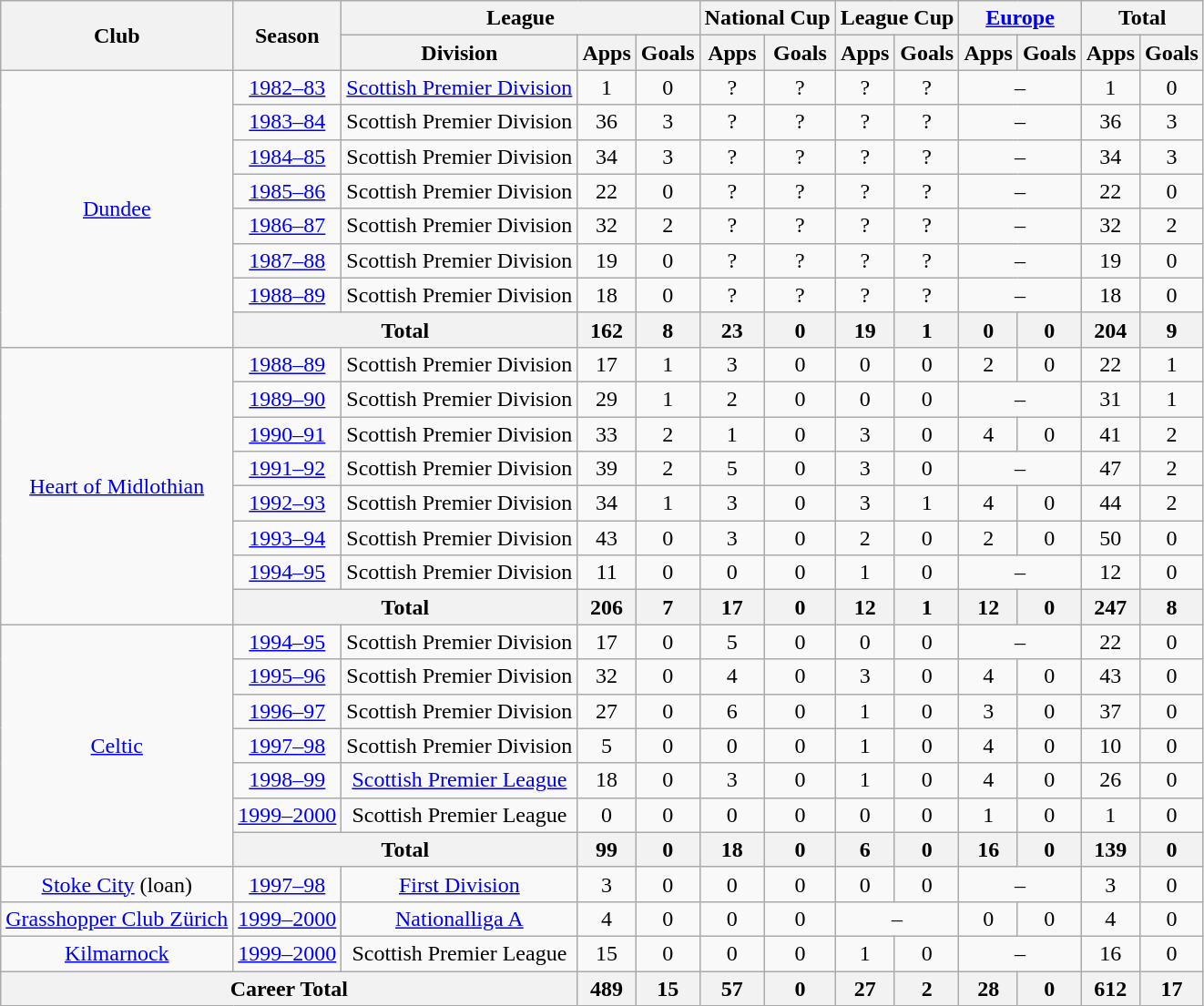<table class="wikitable" style="text-align: center;">
<tr>
<th rowspan="2">Club</th>
<th rowspan="2">Season</th>
<th colspan="3">League</th>
<th colspan="2">National Cup</th>
<th colspan="2">League Cup</th>
<th colspan="2"><a href='#'>Europe</a></th>
<th colspan="2">Total</th>
</tr>
<tr>
<th>Division</th>
<th>Apps</th>
<th>Goals</th>
<th>Apps</th>
<th>Goals</th>
<th>Apps</th>
<th>Goals</th>
<th>Apps</th>
<th>Goals</th>
<th>Apps</th>
<th>Goals</th>
</tr>
<tr>
<td rowspan=8><a href='#'>Dundee</a></td>
<td><a href='#'>1982–83</a></td>
<td><a href='#'>Scottish Premier Division</a></td>
<td>1</td>
<td>0</td>
<td>?</td>
<td>?</td>
<td>?</td>
<td>?</td>
<td colspan=2>–</td>
<td>1</td>
<td>0</td>
</tr>
<tr>
<td><a href='#'>1983–84</a></td>
<td>Scottish Premier Division</td>
<td>36</td>
<td>3</td>
<td>?</td>
<td>?</td>
<td>?</td>
<td>?</td>
<td colspan=2>–</td>
<td>36</td>
<td>3</td>
</tr>
<tr>
<td><a href='#'>1984–85</a></td>
<td>Scottish Premier Division</td>
<td>34</td>
<td>3</td>
<td>?</td>
<td>?</td>
<td>?</td>
<td>?</td>
<td colspan=2>–</td>
<td>34</td>
<td>3</td>
</tr>
<tr>
<td><a href='#'>1985–86</a></td>
<td>Scottish Premier Division</td>
<td>22</td>
<td>0</td>
<td>?</td>
<td>?</td>
<td>?</td>
<td>?</td>
<td colspan=2>–</td>
<td>22</td>
<td>0</td>
</tr>
<tr>
<td><a href='#'>1986–87</a></td>
<td>Scottish Premier Division</td>
<td>32</td>
<td>2</td>
<td>?</td>
<td>?</td>
<td>?</td>
<td>?</td>
<td colspan=2>–</td>
<td>32</td>
<td>2</td>
</tr>
<tr>
<td><a href='#'>1987–88</a></td>
<td>Scottish Premier Division</td>
<td>19</td>
<td>0</td>
<td>?</td>
<td>?</td>
<td>?</td>
<td>?</td>
<td colspan=2>–</td>
<td>19</td>
<td>0</td>
</tr>
<tr>
<td><a href='#'>1988–89</a></td>
<td>Scottish Premier Division</td>
<td>18</td>
<td>0</td>
<td>?</td>
<td>?</td>
<td>?</td>
<td>?</td>
<td colspan=2>–</td>
<td>18</td>
<td>0</td>
</tr>
<tr>
<th colspan=2>Total</th>
<th>162</th>
<th>8</th>
<th>23</th>
<th>0</th>
<th>19</th>
<th>1</th>
<th>0</th>
<th>0</th>
<th>204</th>
<th>9</th>
</tr>
<tr>
<td rowspan=8><a href='#'>Heart of Midlothian</a></td>
<td><a href='#'>1988–89</a></td>
<td>Scottish Premier Division</td>
<td>17</td>
<td>1</td>
<td>3</td>
<td>0</td>
<td>0</td>
<td>0</td>
<td>2</td>
<td>0</td>
<td>22</td>
<td>1</td>
</tr>
<tr>
<td><a href='#'>1989–90</a></td>
<td>Scottish Premier Division</td>
<td>29</td>
<td>1</td>
<td>2</td>
<td>0</td>
<td>0</td>
<td>0</td>
<td colspan=2>–</td>
<td>31</td>
<td>1</td>
</tr>
<tr>
<td><a href='#'>1990–91</a></td>
<td>Scottish Premier Division</td>
<td>33</td>
<td>2</td>
<td>1</td>
<td>0</td>
<td>3</td>
<td>0</td>
<td>4</td>
<td>0</td>
<td>41</td>
<td>2</td>
</tr>
<tr>
<td><a href='#'>1991–92</a></td>
<td>Scottish Premier Division</td>
<td>39</td>
<td>2</td>
<td>5</td>
<td>0</td>
<td>3</td>
<td>0</td>
<td colspan=2>–</td>
<td>47</td>
<td>2</td>
</tr>
<tr>
<td><a href='#'>1992–93</a></td>
<td>Scottish Premier Division</td>
<td>34</td>
<td>1</td>
<td>3</td>
<td>0</td>
<td>3</td>
<td>1</td>
<td>4</td>
<td>0</td>
<td>44</td>
<td>2</td>
</tr>
<tr>
<td><a href='#'>1993–94</a></td>
<td>Scottish Premier Division</td>
<td>43</td>
<td>0</td>
<td>3</td>
<td>0</td>
<td>2</td>
<td>0</td>
<td>2</td>
<td>0</td>
<td>50</td>
<td>0</td>
</tr>
<tr>
<td><a href='#'>1994–95</a></td>
<td>Scottish Premier Division</td>
<td>11</td>
<td>0</td>
<td>0</td>
<td>0</td>
<td>1</td>
<td>0</td>
<td colspan=2>–</td>
<td>12</td>
<td>0</td>
</tr>
<tr>
<th colspan=2>Total</th>
<th>206</th>
<th>7</th>
<th>17</th>
<th>0</th>
<th>12</th>
<th>1</th>
<th>12</th>
<th>0</th>
<th>247</th>
<th>8</th>
</tr>
<tr>
<td rowspan=7><a href='#'>Celtic</a></td>
<td><a href='#'>1994–95</a></td>
<td>Scottish Premier Division</td>
<td>17</td>
<td>0</td>
<td>5</td>
<td>0</td>
<td>0</td>
<td>0</td>
<td colspan=2>–</td>
<td>22</td>
<td>0</td>
</tr>
<tr>
<td><a href='#'>1995–96</a></td>
<td>Scottish Premier Division</td>
<td>32</td>
<td>0</td>
<td>4</td>
<td>0</td>
<td>3</td>
<td>0</td>
<td>4</td>
<td>0</td>
<td>43</td>
<td>0</td>
</tr>
<tr>
<td><a href='#'>1996–97</a></td>
<td>Scottish Premier Division</td>
<td>27</td>
<td>0</td>
<td>6</td>
<td>0</td>
<td>1</td>
<td>0</td>
<td>3</td>
<td>0</td>
<td>37</td>
<td>0</td>
</tr>
<tr>
<td><a href='#'>1997–98</a></td>
<td>Scottish Premier Division</td>
<td>5</td>
<td>0</td>
<td>0</td>
<td>0</td>
<td>1</td>
<td>0</td>
<td>4</td>
<td>0</td>
<td>10</td>
<td>0</td>
</tr>
<tr>
<td><a href='#'>1998–99</a></td>
<td><a href='#'>Scottish Premier League</a></td>
<td>18</td>
<td>0</td>
<td>3</td>
<td>0</td>
<td>1</td>
<td>0</td>
<td>4</td>
<td>0</td>
<td>26</td>
<td>0</td>
</tr>
<tr>
<td><a href='#'>1999–2000</a></td>
<td>Scottish Premier League</td>
<td>0</td>
<td>0</td>
<td>0</td>
<td>0</td>
<td>0</td>
<td>0</td>
<td>1</td>
<td>0</td>
<td>1</td>
<td>0</td>
</tr>
<tr>
<th colspan=2>Total</th>
<th>99</th>
<th>0</th>
<th>18</th>
<th>0</th>
<th>6</th>
<th>0</th>
<th>16</th>
<th>0</th>
<th>139</th>
<th>0</th>
</tr>
<tr>
<td><a href='#'>Stoke City</a> (loan)</td>
<td><a href='#'>1997–98</a></td>
<td><a href='#'>First Division</a></td>
<td>3</td>
<td>0</td>
<td>0</td>
<td>0</td>
<td>0</td>
<td>0</td>
<td colspan=2>–</td>
<td>3</td>
<td>0</td>
</tr>
<tr>
<td><a href='#'>Grasshopper Club Zürich</a></td>
<td><a href='#'>1999–2000</a></td>
<td><a href='#'>Nationalliga A</a></td>
<td>4</td>
<td>0</td>
<td>0</td>
<td>0</td>
<td colspan=2>–</td>
<td>0</td>
<td>0</td>
<td>4</td>
<td>0</td>
</tr>
<tr>
<td><a href='#'>Kilmarnock</a></td>
<td><a href='#'>1999–2000</a></td>
<td>Scottish Premier League</td>
<td>15</td>
<td>0</td>
<td>0</td>
<td>0</td>
<td>1</td>
<td>0</td>
<td colspan=2>–</td>
<td>16</td>
<td>0</td>
</tr>
<tr>
<th colspan="3">Career Total</th>
<th>489</th>
<th>15</th>
<th>57</th>
<th>0</th>
<th>27</th>
<th>2</th>
<th>28</th>
<th>0</th>
<th>612</th>
<th>17</th>
</tr>
</table>
